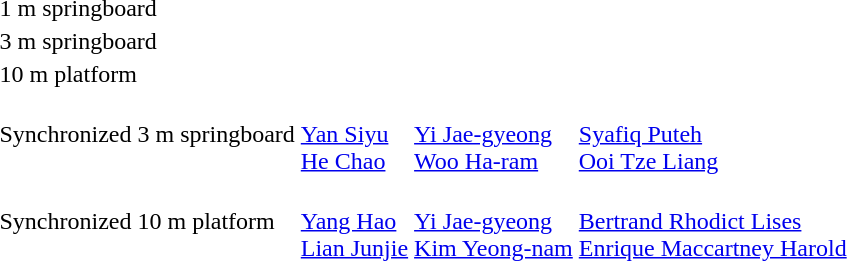<table>
<tr>
<td>1 m springboard<br></td>
<td></td>
<td></td>
<td></td>
</tr>
<tr>
<td>3 m springboard<br></td>
<td></td>
<td></td>
<td></td>
</tr>
<tr>
<td>10 m platform<br></td>
<td></td>
<td></td>
<td></td>
</tr>
<tr>
<td>Synchronized 3 m springboard<br></td>
<td><br><a href='#'>Yan Siyu</a><br><a href='#'>He Chao</a></td>
<td><br><a href='#'>Yi Jae-gyeong</a><br><a href='#'>Woo Ha-ram</a></td>
<td><br><a href='#'>Syafiq Puteh</a><br><a href='#'>Ooi Tze Liang</a></td>
</tr>
<tr>
<td>Synchronized 10 m platform<br></td>
<td><br><a href='#'>Yang Hao</a><br><a href='#'>Lian Junjie</a></td>
<td><br><a href='#'>Yi Jae-gyeong</a><br><a href='#'>Kim Yeong-nam</a></td>
<td><br><a href='#'>Bertrand Rhodict Lises</a><br><a href='#'>Enrique Maccartney Harold</a></td>
</tr>
</table>
